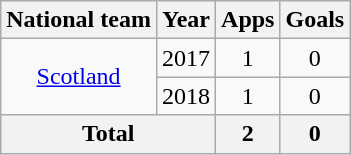<table class=wikitable style=text-align:center>
<tr>
<th>National team</th>
<th>Year</th>
<th>Apps</th>
<th>Goals</th>
</tr>
<tr>
<td rowspan=2><a href='#'>Scotland</a></td>
<td>2017</td>
<td>1</td>
<td>0</td>
</tr>
<tr>
<td>2018</td>
<td>1</td>
<td>0</td>
</tr>
<tr>
<th colspan=2>Total</th>
<th>2</th>
<th>0</th>
</tr>
</table>
